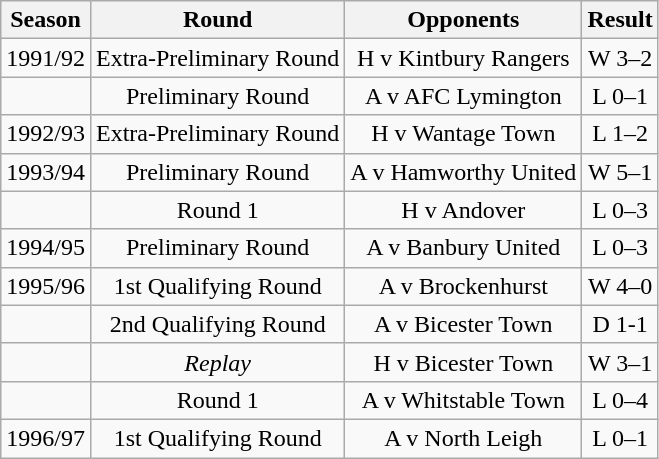<table class="wikitable collapsible collapsed" style=text-align:center>
<tr>
<th>Season</th>
<th>Round</th>
<th>Opponents</th>
<th>Result</th>
</tr>
<tr>
<td>1991/92</td>
<td>Extra-Preliminary Round</td>
<td>H v Kintbury Rangers</td>
<td>W 3–2</td>
</tr>
<tr>
<td></td>
<td>Preliminary Round</td>
<td>A v AFC Lymington</td>
<td>L 0–1</td>
</tr>
<tr>
<td>1992/93</td>
<td>Extra-Preliminary Round</td>
<td>H v Wantage Town</td>
<td>L 1–2</td>
</tr>
<tr>
<td>1993/94</td>
<td>Preliminary Round</td>
<td>A v Hamworthy United</td>
<td>W 5–1</td>
</tr>
<tr>
<td></td>
<td>Round 1</td>
<td>H v Andover</td>
<td>L 0–3</td>
</tr>
<tr>
<td>1994/95</td>
<td>Preliminary Round</td>
<td>A v Banbury United</td>
<td>L 0–3</td>
</tr>
<tr>
<td>1995/96</td>
<td>1st Qualifying Round</td>
<td>A v Brockenhurst</td>
<td>W 4–0</td>
</tr>
<tr>
<td></td>
<td>2nd Qualifying Round</td>
<td>A v Bicester Town</td>
<td>D 1-1</td>
</tr>
<tr>
<td></td>
<td><em>Replay</em></td>
<td>H v Bicester Town</td>
<td>W 3–1</td>
</tr>
<tr>
<td></td>
<td>Round 1</td>
<td>A v Whitstable Town</td>
<td>L 0–4</td>
</tr>
<tr>
<td>1996/97</td>
<td>1st Qualifying Round</td>
<td>A v North Leigh</td>
<td>L 0–1</td>
</tr>
</table>
